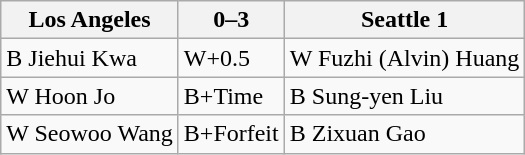<table class="wikitable">
<tr>
<th>Los Angeles</th>
<th>0–3</th>
<th>Seattle 1</th>
</tr>
<tr>
<td>B Jiehui Kwa</td>
<td>W+0.5</td>
<td>W Fuzhi (Alvin) Huang</td>
</tr>
<tr>
<td>W Hoon Jo</td>
<td>B+Time</td>
<td>B Sung-yen Liu</td>
</tr>
<tr>
<td>W Seowoo Wang</td>
<td>B+Forfeit</td>
<td>B Zixuan Gao</td>
</tr>
</table>
